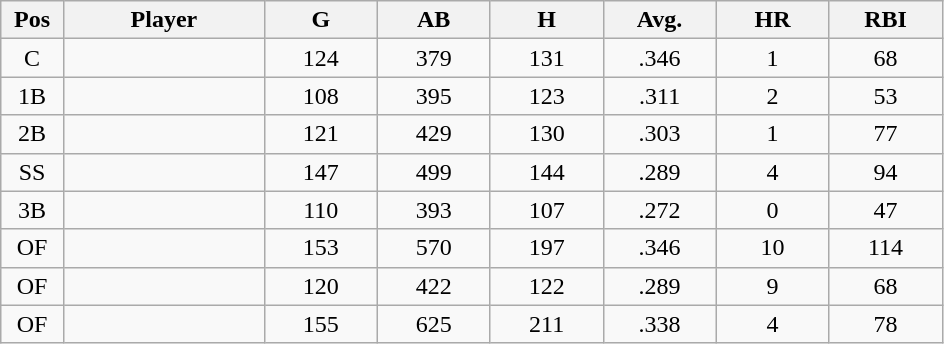<table class="wikitable sortable">
<tr>
<th bgcolor="#DDDDFF" width="5%">Pos</th>
<th bgcolor="#DDDDFF" width="16%">Player</th>
<th bgcolor="#DDDDFF" width="9%">G</th>
<th bgcolor="#DDDDFF" width="9%">AB</th>
<th bgcolor="#DDDDFF" width="9%">H</th>
<th bgcolor="#DDDDFF" width="9%">Avg.</th>
<th bgcolor="#DDDDFF" width="9%">HR</th>
<th bgcolor="#DDDDFF" width="9%">RBI</th>
</tr>
<tr align="center">
<td>C</td>
<td></td>
<td>124</td>
<td>379</td>
<td>131</td>
<td>.346</td>
<td>1</td>
<td>68</td>
</tr>
<tr align="center">
<td>1B</td>
<td></td>
<td>108</td>
<td>395</td>
<td>123</td>
<td>.311</td>
<td>2</td>
<td>53</td>
</tr>
<tr align="center">
<td>2B</td>
<td></td>
<td>121</td>
<td>429</td>
<td>130</td>
<td>.303</td>
<td>1</td>
<td>77</td>
</tr>
<tr align="center">
<td>SS</td>
<td></td>
<td>147</td>
<td>499</td>
<td>144</td>
<td>.289</td>
<td>4</td>
<td>94</td>
</tr>
<tr align="center">
<td>3B</td>
<td></td>
<td>110</td>
<td>393</td>
<td>107</td>
<td>.272</td>
<td>0</td>
<td>47</td>
</tr>
<tr align="center">
<td>OF</td>
<td></td>
<td>153</td>
<td>570</td>
<td>197</td>
<td>.346</td>
<td>10</td>
<td>114</td>
</tr>
<tr align="center">
<td>OF</td>
<td></td>
<td>120</td>
<td>422</td>
<td>122</td>
<td>.289</td>
<td>9</td>
<td>68</td>
</tr>
<tr align="center">
<td>OF</td>
<td></td>
<td>155</td>
<td>625</td>
<td>211</td>
<td>.338</td>
<td>4</td>
<td>78</td>
</tr>
</table>
